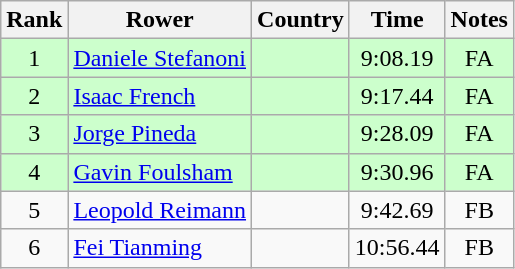<table class="wikitable" style="text-align:center">
<tr>
<th>Rank</th>
<th>Rower</th>
<th>Country</th>
<th>Time</th>
<th>Notes</th>
</tr>
<tr bgcolor=ccffcc>
<td>1</td>
<td align="left"><a href='#'>Daniele Stefanoni</a></td>
<td align="left"></td>
<td>9:08.19</td>
<td>FA</td>
</tr>
<tr bgcolor=ccffcc>
<td>2</td>
<td align="left"><a href='#'>Isaac French</a></td>
<td align="left"></td>
<td>9:17.44</td>
<td>FA</td>
</tr>
<tr bgcolor=ccffcc>
<td>3</td>
<td align="left"><a href='#'>Jorge Pineda</a></td>
<td align="left"></td>
<td>9:28.09</td>
<td>FA</td>
</tr>
<tr bgcolor=ccffcc>
<td>4</td>
<td align="left"><a href='#'>Gavin Foulsham</a></td>
<td align="left"></td>
<td>9:30.96</td>
<td>FA</td>
</tr>
<tr>
<td>5</td>
<td align="left"><a href='#'>Leopold Reimann</a></td>
<td align="left"></td>
<td>9:42.69</td>
<td>FB</td>
</tr>
<tr>
<td>6</td>
<td align="left"><a href='#'>Fei Tianming</a></td>
<td align="left"></td>
<td>10:56.44</td>
<td>FB</td>
</tr>
</table>
